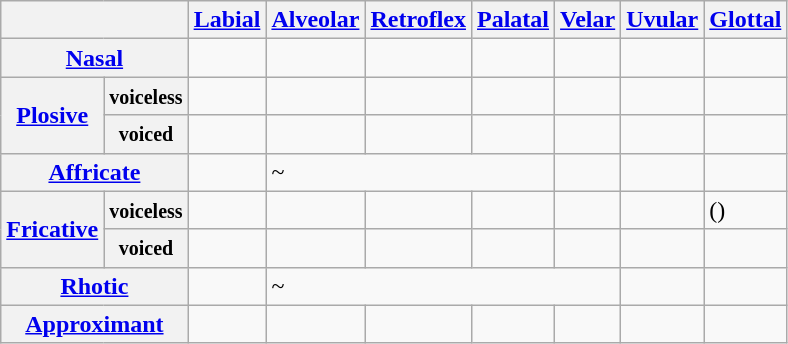<table class="wikitable">
<tr>
<th colspan="2"></th>
<th><a href='#'>Labial</a></th>
<th><a href='#'>Alveolar</a></th>
<th><a href='#'>Retroflex</a></th>
<th><a href='#'>Palatal</a></th>
<th><a href='#'>Velar</a></th>
<th><a href='#'>Uvular</a></th>
<th><a href='#'>Glottal</a></th>
</tr>
<tr>
<th colspan="2"><a href='#'>Nasal</a></th>
<td></td>
<td></td>
<td></td>
<td></td>
<td> </td>
<td></td>
<td></td>
</tr>
<tr>
<th rowspan="2"><a href='#'>Plosive</a></th>
<th><small>voiceless</small></th>
<td></td>
<td></td>
<td></td>
<td> </td>
<td></td>
<td> </td>
<td> </td>
</tr>
<tr>
<th><small>voiced</small></th>
<td></td>
<td></td>
<td> </td>
<td> </td>
<td></td>
<td></td>
<td></td>
</tr>
<tr>
<th colspan="2"><a href='#'>Affricate</a></th>
<td></td>
<td colspan="3"> ~  </td>
<td></td>
<td></td>
<td></td>
</tr>
<tr>
<th rowspan="2"><a href='#'>Fricative</a></th>
<th><small>voiceless</small></th>
<td></td>
<td></td>
<td></td>
<td></td>
<td></td>
<td></td>
<td>()</td>
</tr>
<tr>
<th><small>voiced</small></th>
<td></td>
<td></td>
<td></td>
<td></td>
<td></td>
<td></td>
<td></td>
</tr>
<tr>
<th colspan="2"><a href='#'>Rhotic</a></th>
<td></td>
<td colspan="4"> ~  </td>
<td></td>
<td></td>
</tr>
<tr>
<th colspan="2"><a href='#'>Approximant</a></th>
<td> </td>
<td></td>
<td> </td>
<td>   </td>
<td></td>
<td></td>
<td></td>
</tr>
</table>
